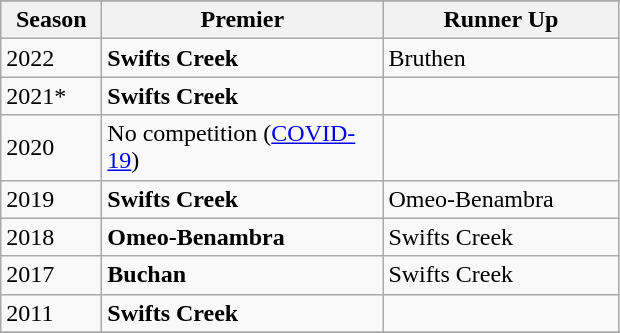<table class="wikitable sortable">
<tr bgcolor=#efefef>
</tr>
<tr>
<th scope="col" width="60">Season</th>
<th scope="col" width="180">Premier</th>
<th scope="col" width="150">Runner Up</th>
</tr>
<tr>
<td>2022</td>
<td><strong>Swifts Creek</strong></td>
<td>Bruthen</td>
</tr>
<tr>
<td>2021*</td>
<td><strong>Swifts Creek</strong></td>
<td></td>
</tr>
<tr>
<td>2020</td>
<td>No competition (<a href='#'>COVID-19</a>)</td>
<td></td>
</tr>
<tr>
<td>2019</td>
<td><strong>Swifts Creek</strong></td>
<td>Omeo-Benambra</td>
</tr>
<tr>
<td>2018</td>
<td><strong>Omeo-Benambra</strong></td>
<td>Swifts Creek</td>
</tr>
<tr>
<td>2017</td>
<td><strong>Buchan</strong></td>
<td>Swifts Creek</td>
</tr>
<tr>
<td>2011</td>
<td><strong>Swifts Creek</strong></td>
<td></td>
</tr>
<tr>
</tr>
</table>
